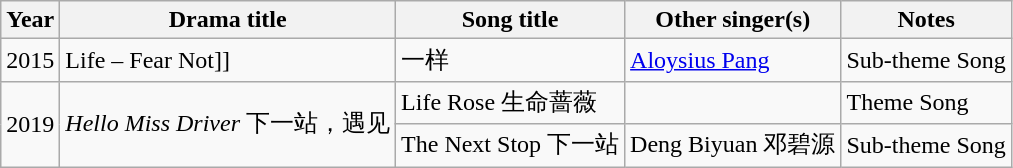<table class="wikitable sortable">
<tr>
<th>Year</th>
<th>Drama title</th>
<th>Song title</th>
<th>Other singer(s)</th>
<th class="unsortable">Notes</th>
</tr>
<tr>
<td rowspan="1">2015</td>
<td [[Life>Life – Fear Not]]</td>
<td>一样</td>
<td><a href='#'>Aloysius Pang</a></td>
<td>Sub-theme Song</td>
</tr>
<tr>
<td rowspan="2">2019</td>
<td rowspan="2"><em>Hello Miss Driver</em> 下一站，遇见</td>
<td>Life Rose 生命蔷薇</td>
<td></td>
<td>Theme Song</td>
</tr>
<tr>
<td>The Next Stop 下一站</td>
<td>Deng Biyuan 邓碧源</td>
<td>Sub-theme Song</td>
</tr>
</table>
